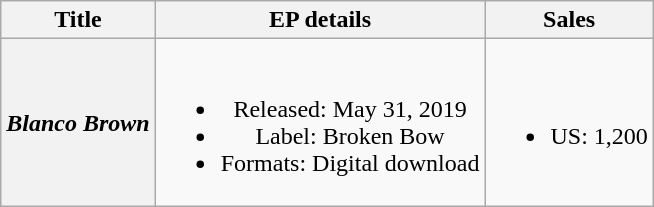<table class="wikitable plainrowheaders" style="text-align:center;">
<tr>
<th>Title</th>
<th>EP details</th>
<th>Sales</th>
</tr>
<tr>
<th scope="row"><em>Blanco Brown</em></th>
<td><br><ul><li>Released: May 31, 2019</li><li>Label: Broken Bow</li><li>Formats: Digital download</li></ul></td>
<td><br><ul><li>US: 1,200</li></ul></td>
</tr>
</table>
